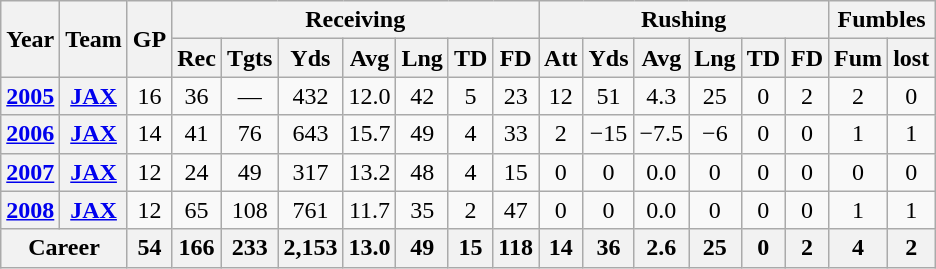<table class="wikitable" style="text-align: center;">
<tr>
<th rowspan="2">Year</th>
<th rowspan="2">Team</th>
<th rowspan="2">GP</th>
<th colspan="7">Receiving</th>
<th colspan="6">Rushing</th>
<th colspan="2">Fumbles</th>
</tr>
<tr>
<th>Rec</th>
<th>Tgts</th>
<th>Yds</th>
<th>Avg</th>
<th>Lng</th>
<th>TD</th>
<th>FD</th>
<th>Att</th>
<th>Yds</th>
<th>Avg</th>
<th>Lng</th>
<th>TD</th>
<th>FD</th>
<th>Fum</th>
<th>lost</th>
</tr>
<tr>
<th><a href='#'>2005</a></th>
<th><a href='#'>JAX</a></th>
<td>16</td>
<td>36</td>
<td>—</td>
<td>432</td>
<td>12.0</td>
<td>42</td>
<td>5</td>
<td>23</td>
<td>12</td>
<td>51</td>
<td>4.3</td>
<td>25</td>
<td>0</td>
<td>2</td>
<td>2</td>
<td>0</td>
</tr>
<tr>
<th><a href='#'>2006</a></th>
<th><a href='#'>JAX</a></th>
<td>14</td>
<td>41</td>
<td>76</td>
<td>643</td>
<td>15.7</td>
<td>49</td>
<td>4</td>
<td>33</td>
<td>2</td>
<td>−15</td>
<td>−7.5</td>
<td>−6</td>
<td>0</td>
<td>0</td>
<td>1</td>
<td>1</td>
</tr>
<tr>
<th><a href='#'>2007</a></th>
<th><a href='#'>JAX</a></th>
<td>12</td>
<td>24</td>
<td>49</td>
<td>317</td>
<td>13.2</td>
<td>48</td>
<td>4</td>
<td>15</td>
<td>0</td>
<td>0</td>
<td>0.0</td>
<td>0</td>
<td>0</td>
<td>0</td>
<td>0</td>
<td>0</td>
</tr>
<tr>
<th><a href='#'>2008</a></th>
<th><a href='#'>JAX</a></th>
<td>12</td>
<td>65</td>
<td>108</td>
<td>761</td>
<td>11.7</td>
<td>35</td>
<td>2</td>
<td>47</td>
<td>0</td>
<td>0</td>
<td>0.0</td>
<td>0</td>
<td>0</td>
<td>0</td>
<td>1</td>
<td>1</td>
</tr>
<tr>
<th colspan="2">Career</th>
<th>54</th>
<th>166</th>
<th>233</th>
<th>2,153</th>
<th>13.0</th>
<th>49</th>
<th>15</th>
<th>118</th>
<th>14</th>
<th>36</th>
<th>2.6</th>
<th>25</th>
<th>0</th>
<th>2</th>
<th>4</th>
<th>2</th>
</tr>
</table>
